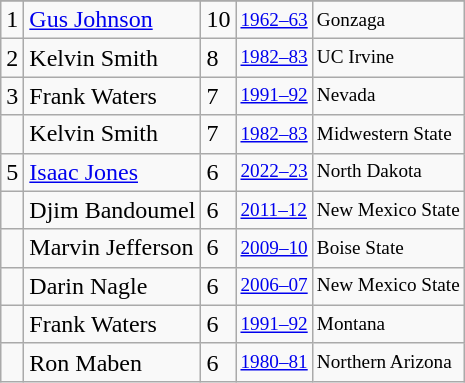<table class="wikitable">
<tr>
</tr>
<tr>
<td>1</td>
<td><a href='#'>Gus Johnson</a></td>
<td>10</td>
<td style="font-size:80%;"><a href='#'>1962–63</a></td>
<td style="font-size:80%;">Gonzaga</td>
</tr>
<tr>
<td>2</td>
<td>Kelvin Smith</td>
<td>8</td>
<td style="font-size:80%;"><a href='#'>1982–83</a></td>
<td style="font-size:80%;">UC Irvine</td>
</tr>
<tr>
<td>3</td>
<td>Frank Waters</td>
<td>7</td>
<td style="font-size:80%;"><a href='#'>1991–92</a></td>
<td style="font-size:80%;">Nevada</td>
</tr>
<tr>
<td></td>
<td>Kelvin Smith</td>
<td>7</td>
<td style="font-size:80%;"><a href='#'>1982–83</a></td>
<td style="font-size:80%;">Midwestern State</td>
</tr>
<tr>
<td>5</td>
<td><a href='#'>Isaac Jones</a></td>
<td>6</td>
<td style="font-size:80%;"><a href='#'>2022–23</a></td>
<td style="font-size:80%;">North Dakota</td>
</tr>
<tr>
<td></td>
<td>Djim Bandoumel</td>
<td>6</td>
<td style="font-size:80%;"><a href='#'>2011–12</a></td>
<td style="font-size:80%;">New Mexico State</td>
</tr>
<tr>
<td></td>
<td>Marvin Jefferson</td>
<td>6</td>
<td style="font-size:80%;"><a href='#'>2009–10</a></td>
<td style="font-size:80%;">Boise State</td>
</tr>
<tr>
<td></td>
<td>Darin Nagle</td>
<td>6</td>
<td style="font-size:80%;"><a href='#'>2006–07</a></td>
<td style="font-size:80%;">New Mexico State</td>
</tr>
<tr>
<td></td>
<td>Frank Waters</td>
<td>6</td>
<td style="font-size:80%;"><a href='#'>1991–92</a></td>
<td style="font-size:80%;">Montana</td>
</tr>
<tr>
<td></td>
<td>Ron Maben</td>
<td>6</td>
<td style="font-size:80%;"><a href='#'>1980–81</a></td>
<td style="font-size:80%;">Northern Arizona</td>
</tr>
</table>
